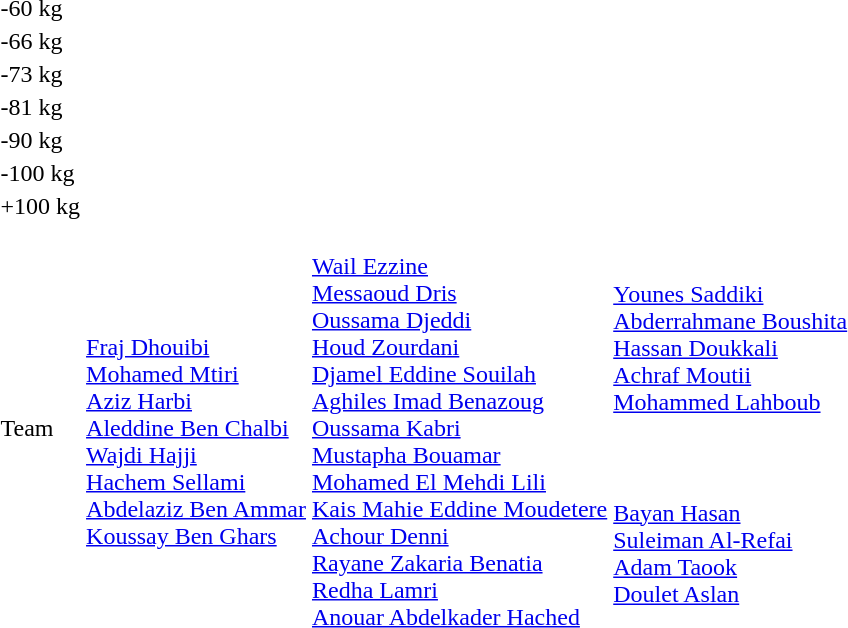<table>
<tr>
<td rowspan=2>-60 kg</td>
<td rowspan=2></td>
<td rowspan=2></td>
<td></td>
</tr>
<tr>
<td></td>
</tr>
<tr>
<td rowspan=2>-66 kg</td>
<td rowspan=2></td>
<td rowspan=2></td>
<td></td>
</tr>
<tr>
<td></td>
</tr>
<tr>
<td rowspan=2>-73 kg</td>
<td rowspan=2></td>
<td rowspan=2></td>
<td></td>
</tr>
<tr>
<td></td>
</tr>
<tr>
<td rowspan=2>-81 kg</td>
<td rowspan=2></td>
<td rowspan=2></td>
<td></td>
</tr>
<tr>
<td></td>
</tr>
<tr>
<td rowspan=2>-90 kg</td>
<td rowspan=2></td>
<td rowspan=2></td>
<td></td>
</tr>
<tr>
<td></td>
</tr>
<tr>
<td>-100 kg</td>
<td></td>
<td></td>
<td></td>
</tr>
<tr>
<td>+100 kg</td>
<td></td>
<td></td>
<td></td>
</tr>
<tr>
<td rowspan=2>Team</td>
<td rowspan=2><br><a href='#'>Fraj Dhouibi</a><br><a href='#'>Mohamed Mtiri</a><br><a href='#'>Aziz Harbi</a><br><a href='#'>Aleddine Ben Chalbi</a><br><a href='#'>Wajdi Hajji</a><br><a href='#'>Hachem Sellami</a><br><a href='#'>Abdelaziz Ben Ammar</a><br><a href='#'>Koussay Ben Ghars</a></td>
<td rowspan=2><br><a href='#'>Wail Ezzine</a><br><a href='#'>Messaoud Dris</a><br><a href='#'>Oussama Djeddi</a><br><a href='#'>Houd Zourdani</a><br><a href='#'>Djamel Eddine Souilah</a><br><a href='#'>Aghiles Imad Benazoug</a><br><a href='#'>Oussama Kabri</a><br><a href='#'>Mustapha Bouamar</a><br><a href='#'>Mohamed El Mehdi Lili</a><br><a href='#'>Kais Mahie Eddine Moudetere</a><br><a href='#'>Achour Denni</a><br><a href='#'>Rayane Zakaria Benatia</a><br><a href='#'>Redha Lamri</a><br><a href='#'>Anouar Abdelkader Hached</a></td>
<td><br><a href='#'>Younes Saddiki</a><br><a href='#'>Abderrahmane Boushita</a><br><a href='#'>Hassan Doukkali</a><br><a href='#'>Achraf Moutii</a><br><a href='#'>Mohammed Lahboub</a></td>
</tr>
<tr>
<td><br><a href='#'>Bayan Hasan</a><br><a href='#'>Suleiman Al-Refai</a><br><a href='#'>Adam Taook</a><br><a href='#'>Doulet Aslan</a></td>
</tr>
</table>
